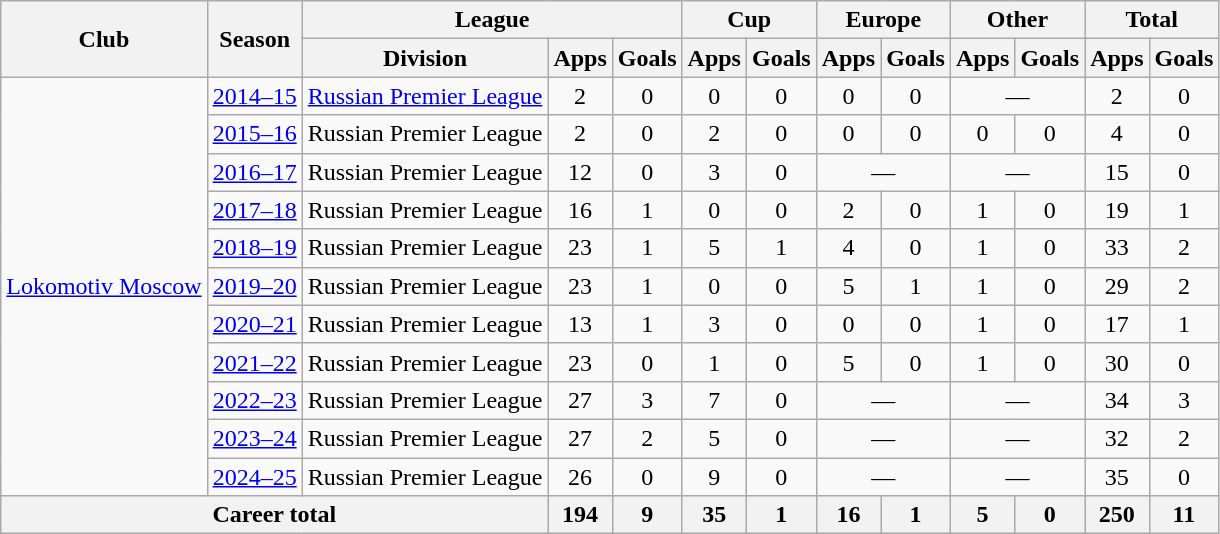<table class="wikitable" style="text-align:center">
<tr>
<th rowspan="2">Club</th>
<th rowspan="2">Season</th>
<th colspan="3">League</th>
<th colspan="2">Cup</th>
<th colspan="2">Europe</th>
<th colspan="2">Other</th>
<th colspan="2">Total</th>
</tr>
<tr>
<th>Division</th>
<th>Apps</th>
<th>Goals</th>
<th>Apps</th>
<th>Goals</th>
<th>Apps</th>
<th>Goals</th>
<th>Apps</th>
<th>Goals</th>
<th>Apps</th>
<th>Goals</th>
</tr>
<tr>
<td rowspan="11"><a href='#'>Lokomotiv Moscow</a></td>
<td><a href='#'>2014–15</a></td>
<td><a href='#'>Russian Premier League</a></td>
<td>2</td>
<td>0</td>
<td>0</td>
<td>0</td>
<td>0</td>
<td>0</td>
<td colspan="2">—</td>
<td>2</td>
<td>0</td>
</tr>
<tr>
<td><a href='#'>2015–16</a></td>
<td>Russian Premier League</td>
<td>2</td>
<td>0</td>
<td>2</td>
<td>0</td>
<td>0</td>
<td>0</td>
<td>0</td>
<td>0</td>
<td>4</td>
<td>0</td>
</tr>
<tr>
<td><a href='#'>2016–17</a></td>
<td>Russian Premier League</td>
<td>12</td>
<td>0</td>
<td>3</td>
<td>0</td>
<td colspan="2">—</td>
<td colspan="2">—</td>
<td>15</td>
<td>0</td>
</tr>
<tr>
<td><a href='#'>2017–18</a></td>
<td>Russian Premier League</td>
<td>16</td>
<td>1</td>
<td>0</td>
<td>0</td>
<td>2</td>
<td>0</td>
<td>1</td>
<td>0</td>
<td>19</td>
<td>1</td>
</tr>
<tr>
<td><a href='#'>2018–19</a></td>
<td>Russian Premier League</td>
<td>23</td>
<td>1</td>
<td>5</td>
<td>1</td>
<td>4</td>
<td>0</td>
<td>1</td>
<td>0</td>
<td>33</td>
<td>2</td>
</tr>
<tr>
<td><a href='#'>2019–20</a></td>
<td>Russian Premier League</td>
<td>23</td>
<td>1</td>
<td>0</td>
<td>0</td>
<td>5</td>
<td>1</td>
<td>1</td>
<td>0</td>
<td>29</td>
<td>2</td>
</tr>
<tr>
<td><a href='#'>2020–21</a></td>
<td>Russian Premier League</td>
<td>13</td>
<td>1</td>
<td>3</td>
<td>0</td>
<td>0</td>
<td>0</td>
<td>1</td>
<td>0</td>
<td>17</td>
<td>1</td>
</tr>
<tr>
<td><a href='#'>2021–22</a></td>
<td>Russian Premier League</td>
<td>23</td>
<td>0</td>
<td>1</td>
<td>0</td>
<td>5</td>
<td>0</td>
<td>1</td>
<td>0</td>
<td>30</td>
<td>0</td>
</tr>
<tr>
<td><a href='#'>2022–23</a></td>
<td>Russian Premier League</td>
<td>27</td>
<td>3</td>
<td>7</td>
<td>0</td>
<td colspan="2">—</td>
<td colspan="2">—</td>
<td>34</td>
<td>3</td>
</tr>
<tr>
<td><a href='#'>2023–24</a></td>
<td>Russian Premier League</td>
<td>27</td>
<td>2</td>
<td>5</td>
<td>0</td>
<td colspan="2">—</td>
<td colspan="2">—</td>
<td>32</td>
<td>2</td>
</tr>
<tr>
<td><a href='#'>2024–25</a></td>
<td>Russian Premier League</td>
<td>26</td>
<td>0</td>
<td>9</td>
<td>0</td>
<td colspan="2">—</td>
<td colspan="2">—</td>
<td>35</td>
<td>0</td>
</tr>
<tr>
<th colspan="3">Career total</th>
<th>194</th>
<th>9</th>
<th>35</th>
<th>1</th>
<th>16</th>
<th>1</th>
<th>5</th>
<th>0</th>
<th>250</th>
<th>11</th>
</tr>
</table>
